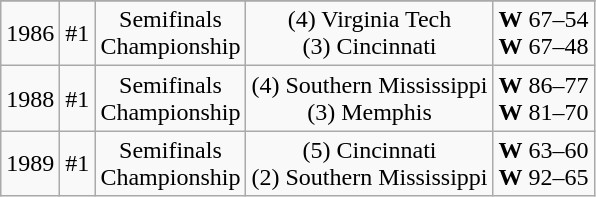<table class="wikitable" style="text-align:center">
<tr>
</tr>
<tr style="text-align:center;">
<td rowspan=1>1986</td>
<td>#1</td>
<td>Semifinals<br>Championship</td>
<td>(4) Virginia Tech<br>(3) Cincinnati</td>
<td><strong>W</strong> 67–54<br><strong>W</strong> 67–48</td>
</tr>
<tr style="text-align:center;">
<td rowspan=1>1988</td>
<td>#1</td>
<td>Semifinals<br>Championship</td>
<td>(4) Southern Mississippi <br>(3) Memphis</td>
<td><strong>W</strong> 86–77<br><strong>W</strong> 81–70</td>
</tr>
<tr style="text-align:center;">
<td rowspan=1>1989</td>
<td>#1</td>
<td>Semifinals<br>Championship</td>
<td>(5) Cincinnati <br>(2) Southern Mississippi</td>
<td><strong>W</strong> 63–60<br><strong>W</strong> 92–65</td>
</tr>
</table>
